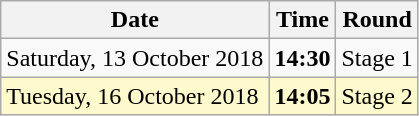<table class="wikitable">
<tr>
<th>Date</th>
<th>Time</th>
<th>Round</th>
</tr>
<tr>
<td>Saturday, 13 October 2018</td>
<td><strong>14:30</strong></td>
<td>Stage 1</td>
</tr>
<tr style=background:lemonchiffon>
<td>Tuesday, 16 October 2018</td>
<td><strong>14:05</strong></td>
<td>Stage 2</td>
</tr>
</table>
